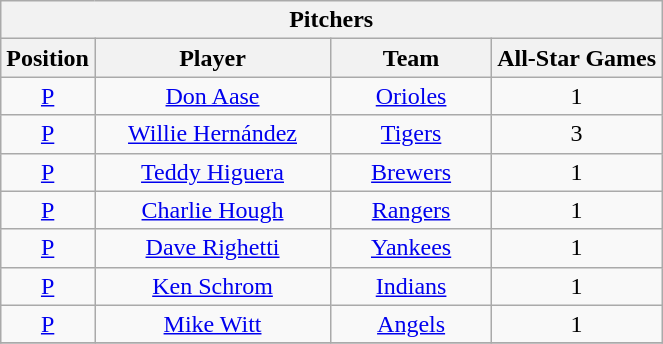<table class="wikitable" style="font-size: 100%; text-align:center;">
<tr>
<th colspan="4">Pitchers</th>
</tr>
<tr>
<th>Position</th>
<th width="150">Player</th>
<th width="100">Team</th>
<th>All-Star Games</th>
</tr>
<tr>
<td><a href='#'>P</a></td>
<td><a href='#'>Don Aase</a></td>
<td><a href='#'>Orioles</a></td>
<td>1</td>
</tr>
<tr>
<td><a href='#'>P</a></td>
<td><a href='#'>Willie Hernández</a></td>
<td><a href='#'>Tigers</a></td>
<td>3</td>
</tr>
<tr>
<td><a href='#'>P</a></td>
<td><a href='#'>Teddy Higuera</a></td>
<td><a href='#'>Brewers</a></td>
<td>1</td>
</tr>
<tr>
<td><a href='#'>P</a></td>
<td><a href='#'>Charlie Hough</a></td>
<td><a href='#'>Rangers</a></td>
<td>1</td>
</tr>
<tr>
<td><a href='#'>P</a></td>
<td><a href='#'>Dave Righetti</a></td>
<td><a href='#'>Yankees</a></td>
<td>1</td>
</tr>
<tr>
<td><a href='#'>P</a></td>
<td><a href='#'>Ken Schrom</a></td>
<td><a href='#'>Indians</a></td>
<td>1</td>
</tr>
<tr>
<td><a href='#'>P</a></td>
<td><a href='#'>Mike Witt</a></td>
<td><a href='#'>Angels</a></td>
<td>1</td>
</tr>
<tr>
</tr>
</table>
